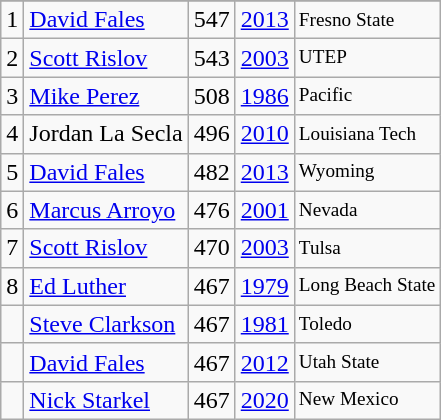<table class="wikitable">
<tr>
</tr>
<tr>
<td>1</td>
<td><a href='#'>David Fales</a></td>
<td>547</td>
<td><a href='#'>2013</a></td>
<td style="font-size:80%;">Fresno State</td>
</tr>
<tr>
<td>2</td>
<td><a href='#'>Scott Rislov</a></td>
<td>543</td>
<td><a href='#'>2003</a></td>
<td style="font-size:80%;">UTEP</td>
</tr>
<tr>
<td>3</td>
<td><a href='#'>Mike Perez</a></td>
<td>508</td>
<td><a href='#'>1986</a></td>
<td style="font-size:80%;">Pacific</td>
</tr>
<tr>
<td>4</td>
<td>Jordan La Secla</td>
<td>496</td>
<td><a href='#'>2010</a></td>
<td style="font-size:80%;">Louisiana Tech</td>
</tr>
<tr>
<td>5</td>
<td><a href='#'>David Fales</a></td>
<td>482</td>
<td><a href='#'>2013</a></td>
<td style="font-size:80%;">Wyoming</td>
</tr>
<tr>
<td>6</td>
<td><a href='#'>Marcus Arroyo</a></td>
<td>476</td>
<td><a href='#'>2001</a></td>
<td style="font-size:80%;">Nevada</td>
</tr>
<tr>
<td>7</td>
<td><a href='#'>Scott Rislov</a></td>
<td>470</td>
<td><a href='#'>2003</a></td>
<td style="font-size:80%;">Tulsa</td>
</tr>
<tr>
<td>8</td>
<td><a href='#'>Ed Luther</a></td>
<td>467</td>
<td><a href='#'>1979</a></td>
<td style="font-size:80%;">Long Beach State</td>
</tr>
<tr>
<td></td>
<td><a href='#'>Steve Clarkson</a></td>
<td>467</td>
<td><a href='#'>1981</a></td>
<td style="font-size:80%;">Toledo</td>
</tr>
<tr>
<td></td>
<td><a href='#'>David Fales</a></td>
<td>467</td>
<td><a href='#'>2012</a></td>
<td style="font-size:80%;">Utah State</td>
</tr>
<tr>
<td></td>
<td><a href='#'>Nick Starkel</a></td>
<td>467</td>
<td><a href='#'>2020</a></td>
<td style="font-size:80%;">New Mexico</td>
</tr>
</table>
